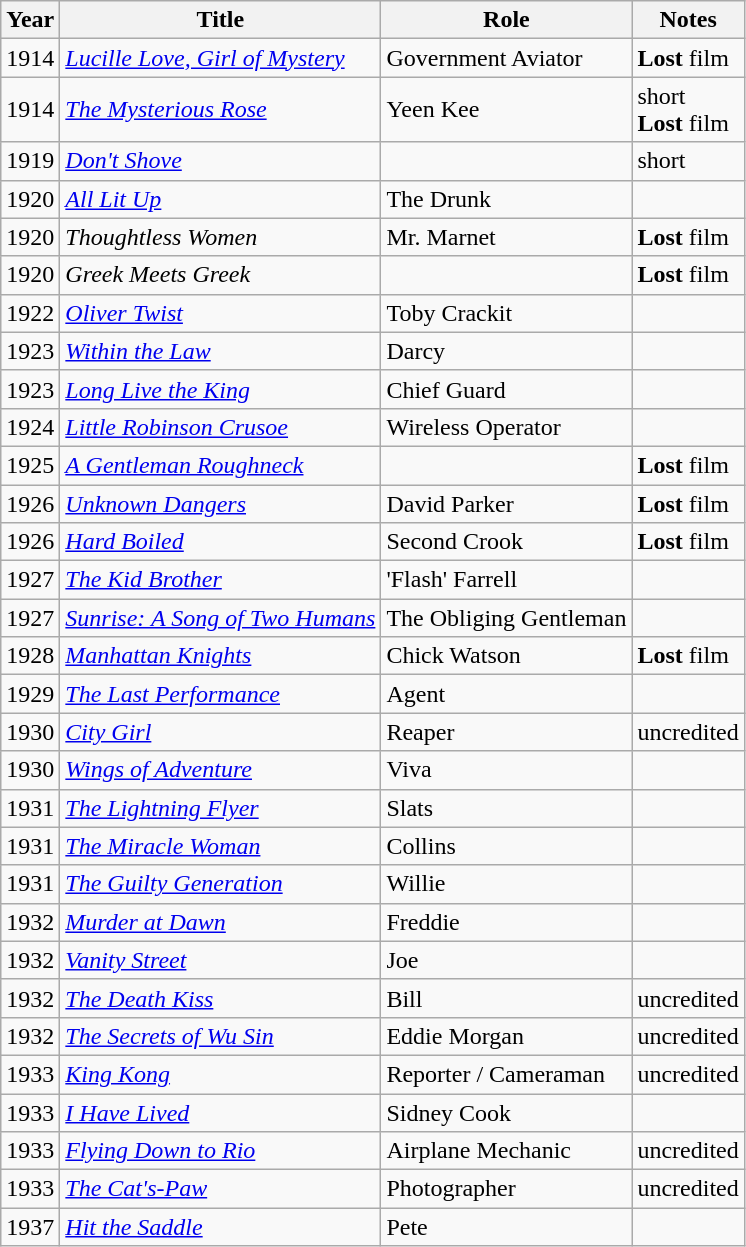<table class="wikitable">
<tr>
<th>Year</th>
<th>Title</th>
<th>Role</th>
<th>Notes</th>
</tr>
<tr>
<td>1914</td>
<td><em><a href='#'>Lucille Love, Girl of Mystery</a></em></td>
<td>Government Aviator</td>
<td><strong>Lost</strong> film</td>
</tr>
<tr>
<td>1914</td>
<td><em><a href='#'>The Mysterious Rose</a></em></td>
<td>Yeen Kee</td>
<td>short <br> <strong>Lost</strong> film</td>
</tr>
<tr>
<td>1919</td>
<td><em><a href='#'>Don't Shove</a></em></td>
<td></td>
<td>short</td>
</tr>
<tr>
<td>1920</td>
<td><em><a href='#'>All Lit Up</a></em></td>
<td>The Drunk</td>
<td></td>
</tr>
<tr>
<td>1920</td>
<td><em>Thoughtless Women</em></td>
<td>Mr. Marnet</td>
<td><strong>Lost</strong> film</td>
</tr>
<tr>
<td>1920</td>
<td><em>Greek Meets Greek</em></td>
<td></td>
<td><strong>Lost</strong> film</td>
</tr>
<tr>
<td>1922</td>
<td><em><a href='#'>Oliver Twist</a></em></td>
<td>Toby Crackit</td>
<td></td>
</tr>
<tr>
<td>1923</td>
<td><em><a href='#'>Within the Law</a></em></td>
<td>Darcy</td>
<td></td>
</tr>
<tr>
<td>1923</td>
<td><em><a href='#'>Long Live the King</a></em></td>
<td>Chief Guard</td>
<td></td>
</tr>
<tr>
<td>1924</td>
<td><em><a href='#'>Little Robinson Crusoe</a></em></td>
<td>Wireless Operator</td>
<td></td>
</tr>
<tr>
<td>1925</td>
<td><em><a href='#'>A Gentleman Roughneck</a></em></td>
<td></td>
<td><strong>Lost</strong> film</td>
</tr>
<tr>
<td>1926</td>
<td><em><a href='#'>Unknown Dangers</a></em></td>
<td>David Parker</td>
<td><strong>Lost</strong> film</td>
</tr>
<tr>
<td>1926</td>
<td><em><a href='#'>Hard Boiled</a></em></td>
<td>Second Crook</td>
<td><strong>Lost</strong> film</td>
</tr>
<tr>
<td>1927</td>
<td><em><a href='#'>The Kid Brother</a></em></td>
<td>'Flash' Farrell</td>
<td></td>
</tr>
<tr>
<td>1927</td>
<td><em><a href='#'>Sunrise: A Song of Two Humans</a></em></td>
<td>The Obliging Gentleman</td>
<td></td>
</tr>
<tr>
<td>1928</td>
<td><em><a href='#'>Manhattan Knights</a></em></td>
<td>Chick Watson</td>
<td><strong>Lost</strong> film</td>
</tr>
<tr>
<td>1929</td>
<td><em><a href='#'>The Last Performance</a></em></td>
<td>Agent</td>
<td></td>
</tr>
<tr>
<td>1930</td>
<td><em><a href='#'>City Girl</a></em></td>
<td>Reaper</td>
<td>uncredited</td>
</tr>
<tr>
<td>1930</td>
<td><em><a href='#'>Wings of Adventure</a></em></td>
<td>Viva</td>
<td></td>
</tr>
<tr>
<td>1931</td>
<td><em><a href='#'>The Lightning Flyer</a></em></td>
<td>Slats</td>
<td></td>
</tr>
<tr>
<td>1931</td>
<td><em><a href='#'>The Miracle Woman</a></em></td>
<td>Collins</td>
<td></td>
</tr>
<tr>
<td>1931</td>
<td><em><a href='#'>The Guilty Generation</a></em></td>
<td>Willie</td>
<td></td>
</tr>
<tr>
<td>1932</td>
<td><em><a href='#'>Murder at Dawn</a></em></td>
<td>Freddie</td>
<td></td>
</tr>
<tr>
<td>1932</td>
<td><em><a href='#'>Vanity Street</a></em></td>
<td>Joe</td>
<td></td>
</tr>
<tr>
<td>1932</td>
<td><em><a href='#'>The Death Kiss</a></em></td>
<td>Bill</td>
<td>uncredited</td>
</tr>
<tr>
<td>1932</td>
<td><em><a href='#'>The Secrets of Wu Sin</a></em></td>
<td>Eddie Morgan</td>
<td>uncredited</td>
</tr>
<tr>
<td>1933</td>
<td><em><a href='#'>King Kong</a></em></td>
<td>Reporter / Cameraman</td>
<td>uncredited</td>
</tr>
<tr>
<td>1933</td>
<td><em><a href='#'>I Have Lived</a></em></td>
<td>Sidney Cook</td>
<td></td>
</tr>
<tr>
<td>1933</td>
<td><em><a href='#'>Flying Down to Rio</a></em></td>
<td>Airplane Mechanic</td>
<td>uncredited</td>
</tr>
<tr>
<td>1933</td>
<td><em><a href='#'>The Cat's-Paw</a></em></td>
<td>Photographer</td>
<td>uncredited</td>
</tr>
<tr>
<td>1937</td>
<td><em><a href='#'>Hit the Saddle</a></em></td>
<td>Pete</td>
<td></td>
</tr>
</table>
